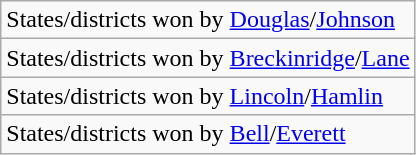<table class="wikitable">
<tr>
<td>States/districts won by <a href='#'>Douglas</a>/<a href='#'>Johnson</a></td>
</tr>
<tr>
<td>States/districts won by <a href='#'>Breckinridge</a>/<a href='#'>Lane</a></td>
</tr>
<tr>
<td>States/districts won by <a href='#'>Lincoln</a>/<a href='#'>Hamlin</a></td>
</tr>
<tr>
<td>States/districts won by <a href='#'>Bell</a>/<a href='#'>Everett</a></td>
</tr>
</table>
